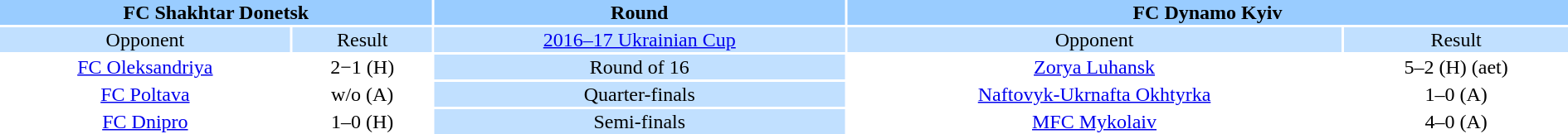<table width="100%" style="text-align:center">
<tr valign=top bgcolor=#99ccff>
<th colspan=2 style="width:1*">FC Shakhtar Donetsk</th>
<th><strong>Round</strong></th>
<th colspan=2 style="width:1*">FC Dynamo Kyiv</th>
</tr>
<tr valign=top bgcolor=#c1e0ff>
<td>Opponent</td>
<td>Result</td>
<td bgcolor=#c1e0ff><a href='#'>2016–17 Ukrainian Cup</a></td>
<td>Opponent</td>
<td>Result</td>
</tr>
<tr>
<td><a href='#'>FC Oleksandriya</a></td>
<td>2−1 (H)</td>
<td bgcolor=#c1e0ff>Round of 16</td>
<td><a href='#'>Zorya Luhansk</a></td>
<td>5–2 (H) (aet)</td>
</tr>
<tr>
<td><a href='#'>FC Poltava</a></td>
<td>w/o (A)</td>
<td bgcolor=#c1e0ff>Quarter-finals</td>
<td><a href='#'>Naftovyk-Ukrnafta Okhtyrka</a></td>
<td>1–0 (A)</td>
</tr>
<tr>
<td><a href='#'>FC Dnipro</a></td>
<td>1–0 (H)</td>
<td bgcolor=#c1e0ff>Semi-finals</td>
<td><a href='#'>MFC Mykolaiv</a></td>
<td>4–0 (A)</td>
</tr>
</table>
